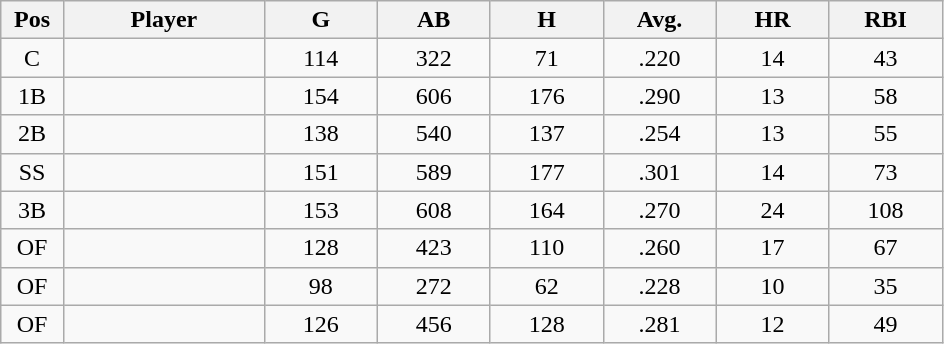<table class="wikitable sortable">
<tr>
<th bgcolor="#DDDDFF" width="5%">Pos</th>
<th bgcolor="#DDDDFF" width="16%">Player</th>
<th bgcolor="#DDDDFF" width="9%">G</th>
<th bgcolor="#DDDDFF" width="9%">AB</th>
<th bgcolor="#DDDDFF" width="9%">H</th>
<th bgcolor="#DDDDFF" width="9%">Avg.</th>
<th bgcolor="#DDDDFF" width="9%">HR</th>
<th bgcolor="#DDDDFF" width="9%">RBI</th>
</tr>
<tr align="center">
<td>C</td>
<td></td>
<td>114</td>
<td>322</td>
<td>71</td>
<td>.220</td>
<td>14</td>
<td>43</td>
</tr>
<tr align="center">
<td>1B</td>
<td></td>
<td>154</td>
<td>606</td>
<td>176</td>
<td>.290</td>
<td>13</td>
<td>58</td>
</tr>
<tr align="center">
<td>2B</td>
<td></td>
<td>138</td>
<td>540</td>
<td>137</td>
<td>.254</td>
<td>13</td>
<td>55</td>
</tr>
<tr align="center">
<td>SS</td>
<td></td>
<td>151</td>
<td>589</td>
<td>177</td>
<td>.301</td>
<td>14</td>
<td>73</td>
</tr>
<tr align="center">
<td>3B</td>
<td></td>
<td>153</td>
<td>608</td>
<td>164</td>
<td>.270</td>
<td>24</td>
<td>108</td>
</tr>
<tr align="center">
<td>OF</td>
<td></td>
<td>128</td>
<td>423</td>
<td>110</td>
<td>.260</td>
<td>17</td>
<td>67</td>
</tr>
<tr align="center">
<td>OF</td>
<td></td>
<td>98</td>
<td>272</td>
<td>62</td>
<td>.228</td>
<td>10</td>
<td>35</td>
</tr>
<tr align="center">
<td>OF</td>
<td></td>
<td>126</td>
<td>456</td>
<td>128</td>
<td>.281</td>
<td>12</td>
<td>49</td>
</tr>
</table>
